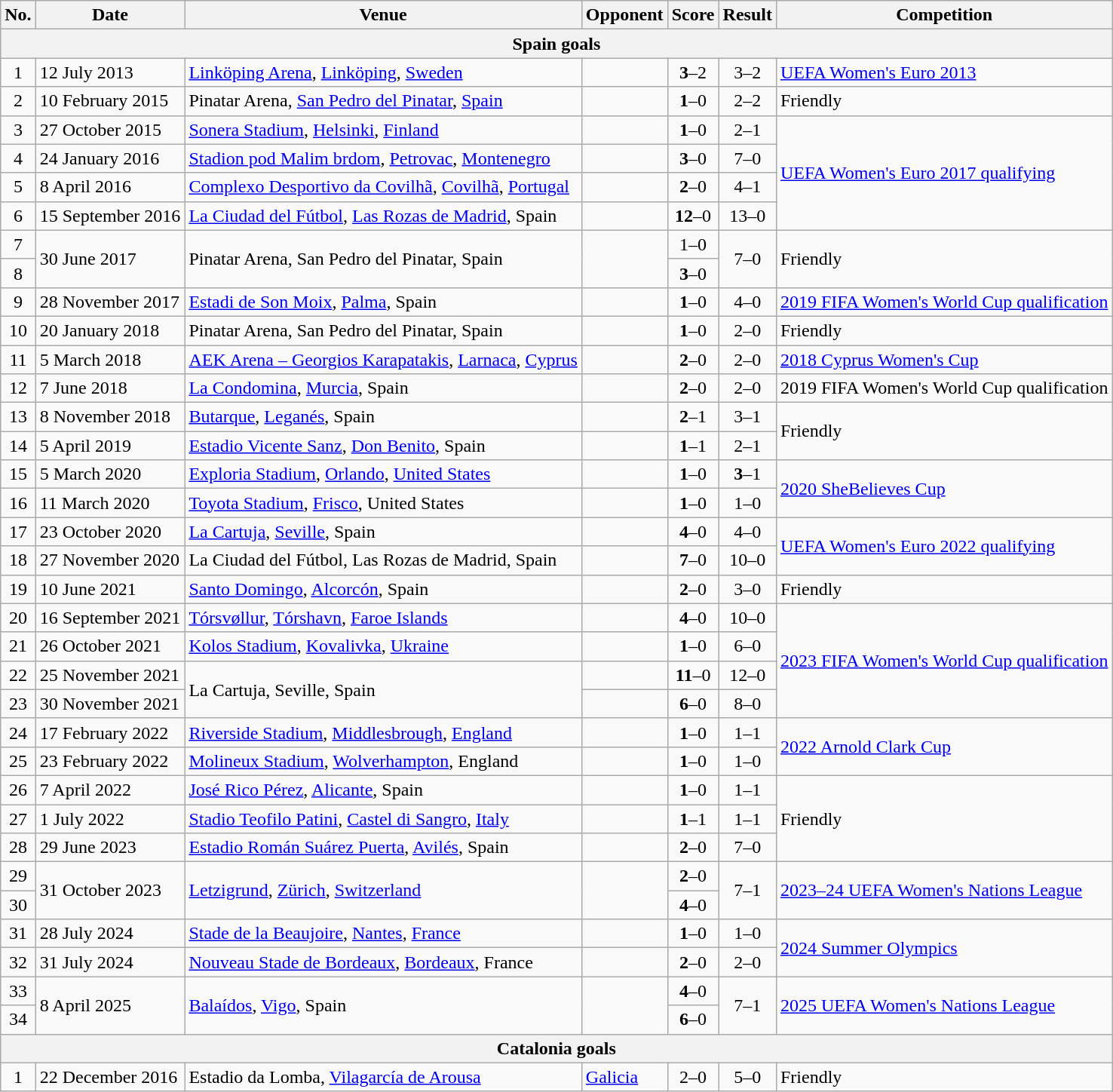<table class="wikitable sortable">
<tr>
<th scope="col">No.</th>
<th scope="col">Date</th>
<th scope="col">Venue</th>
<th scope="col">Opponent</th>
<th scope="col">Score</th>
<th scope="col">Result</th>
<th scope="col">Competition</th>
</tr>
<tr>
<th colspan="7">Spain goals</th>
</tr>
<tr>
<td align=center>1</td>
<td>12 July 2013</td>
<td><a href='#'>Linköping Arena</a>, <a href='#'>Linköping</a>, <a href='#'>Sweden</a></td>
<td></td>
<td align="center"><strong>3</strong>–2</td>
<td align=center>3–2</td>
<td><a href='#'>UEFA Women's Euro 2013</a></td>
</tr>
<tr>
<td align=center>2</td>
<td>10 February 2015</td>
<td>Pinatar Arena, <a href='#'>San Pedro del Pinatar</a>, <a href='#'>Spain</a></td>
<td></td>
<td align=center><strong>1</strong>–0</td>
<td align=center>2–2</td>
<td>Friendly</td>
</tr>
<tr>
<td align=center>3</td>
<td>27 October 2015</td>
<td><a href='#'>Sonera Stadium</a>, <a href='#'>Helsinki</a>, <a href='#'>Finland</a></td>
<td></td>
<td align=center><strong>1</strong>–0</td>
<td align=center>2–1</td>
<td rowspan=4><a href='#'>UEFA Women's Euro 2017 qualifying</a></td>
</tr>
<tr>
<td align=center>4</td>
<td>24 January 2016</td>
<td><a href='#'>Stadion pod Malim brdom</a>, <a href='#'>Petrovac</a>, <a href='#'>Montenegro</a></td>
<td></td>
<td align=center><strong>3</strong>–0</td>
<td align=center>7–0</td>
</tr>
<tr>
<td align=center>5</td>
<td>8 April 2016</td>
<td><a href='#'>Complexo Desportivo da Covilhã</a>, <a href='#'>Covilhã</a>, <a href='#'>Portugal</a></td>
<td></td>
<td align=center><strong>2</strong>–0</td>
<td align=center>4–1</td>
</tr>
<tr>
<td align=center>6</td>
<td>15 September 2016</td>
<td><a href='#'>La Ciudad del Fútbol</a>, <a href='#'>Las Rozas de Madrid</a>, Spain</td>
<td></td>
<td align=center><strong>12</strong>–0</td>
<td align=center>13–0</td>
</tr>
<tr>
<td align=center>7</td>
<td rowspan=2>30 June 2017</td>
<td rowspan=2>Pinatar Arena, San Pedro del Pinatar, Spain</td>
<td rowspan=2></td>
<td align=center>1–0</td>
<td rowspan=2 align=center>7–0</td>
<td rowspan=2>Friendly</td>
</tr>
<tr>
<td align=center>8</td>
<td align=center><strong>3</strong>–0</td>
</tr>
<tr>
<td align=center>9</td>
<td>28 November 2017</td>
<td><a href='#'>Estadi de Son Moix</a>, <a href='#'>Palma</a>, Spain</td>
<td></td>
<td align=center><strong>1</strong>–0</td>
<td align=center>4–0</td>
<td><a href='#'>2019 FIFA Women's World Cup qualification</a></td>
</tr>
<tr>
<td align=center>10</td>
<td>20 January 2018</td>
<td>Pinatar Arena, San Pedro del Pinatar, Spain</td>
<td></td>
<td align=center><strong>1</strong>–0</td>
<td align=center>2–0</td>
<td>Friendly</td>
</tr>
<tr>
<td align=center>11</td>
<td>5 March 2018</td>
<td><a href='#'>AEK Arena – Georgios Karapatakis</a>, <a href='#'>Larnaca</a>, <a href='#'>Cyprus</a></td>
<td></td>
<td align=center><strong>2</strong>–0</td>
<td align=center>2–0</td>
<td><a href='#'>2018 Cyprus Women's Cup</a></td>
</tr>
<tr>
<td align=center>12</td>
<td>7 June 2018</td>
<td><a href='#'>La Condomina</a>, <a href='#'>Murcia</a>, Spain</td>
<td></td>
<td align=center><strong>2</strong>–0</td>
<td align="center">2–0</td>
<td>2019 FIFA Women's World Cup qualification</td>
</tr>
<tr>
<td align=center>13</td>
<td>8 November 2018</td>
<td><a href='#'>Butarque</a>, <a href='#'>Leganés</a>, Spain</td>
<td></td>
<td align=center><strong>2</strong>–1</td>
<td align=center>3–1</td>
<td rowspan=2>Friendly</td>
</tr>
<tr>
<td align=center>14</td>
<td>5 April 2019</td>
<td><a href='#'>Estadio Vicente Sanz</a>, <a href='#'>Don Benito</a>, Spain</td>
<td></td>
<td align=center><strong>1</strong>–1</td>
<td align=center>2–1</td>
</tr>
<tr>
<td align=center>15</td>
<td>5 March 2020</td>
<td><a href='#'>Exploria Stadium</a>, <a href='#'>Orlando</a>, <a href='#'>United States</a></td>
<td></td>
<td align=center><strong>1</strong>–0</td>
<td align=center><strong>3</strong>–1</td>
<td rowspan=2><a href='#'>2020 SheBelieves Cup</a></td>
</tr>
<tr>
<td align=center>16</td>
<td>11 March 2020</td>
<td><a href='#'>Toyota Stadium</a>, <a href='#'>Frisco</a>, United States</td>
<td></td>
<td align=center><strong>1</strong>–0</td>
<td align=center>1–0</td>
</tr>
<tr>
<td align=center>17</td>
<td>23 October 2020</td>
<td><a href='#'>La Cartuja</a>, <a href='#'>Seville</a>, Spain</td>
<td></td>
<td align=center><strong>4</strong>–0</td>
<td align=center>4–0</td>
<td rowspan=2><a href='#'>UEFA Women's Euro 2022 qualifying</a></td>
</tr>
<tr>
<td align=center>18</td>
<td>27 November 2020</td>
<td>La Ciudad del Fútbol, Las Rozas de Madrid, Spain</td>
<td></td>
<td align=center><strong>7</strong>–0</td>
<td align=center>10–0</td>
</tr>
<tr>
<td align=center>19</td>
<td>10 June 2021</td>
<td><a href='#'>Santo Domingo</a>, <a href='#'>Alcorcón</a>, Spain</td>
<td></td>
<td align=center><strong>2</strong>–0</td>
<td align=center>3–0</td>
<td>Friendly</td>
</tr>
<tr>
<td align=center>20</td>
<td>16 September 2021</td>
<td><a href='#'>Tórsvøllur</a>, <a href='#'>Tórshavn</a>, <a href='#'>Faroe Islands</a></td>
<td></td>
<td align=center><strong>4</strong>–0</td>
<td align=center>10–0</td>
<td rowspan=4><a href='#'>2023 FIFA Women's World Cup qualification</a></td>
</tr>
<tr>
<td align="center">21</td>
<td>26 October 2021</td>
<td><a href='#'>Kolos Stadium</a>, <a href='#'>Kovalivka</a>, <a href='#'>Ukraine</a></td>
<td></td>
<td align=center><strong>1</strong>–0</td>
<td align=center>6–0</td>
</tr>
<tr>
<td align=center>22</td>
<td>25 November 2021</td>
<td rowspan=2>La Cartuja, Seville, Spain</td>
<td></td>
<td align=center><strong>11</strong>–0</td>
<td align=center>12–0</td>
</tr>
<tr>
<td align=center>23</td>
<td>30 November 2021</td>
<td></td>
<td align=center><strong>6</strong>–0</td>
<td align=center>8–0</td>
</tr>
<tr>
<td align=center>24</td>
<td>17 February 2022</td>
<td><a href='#'>Riverside Stadium</a>, <a href='#'>Middlesbrough</a>, <a href='#'>England</a></td>
<td></td>
<td align=center><strong>1</strong>–0</td>
<td align=center>1–1</td>
<td rowspan=2><a href='#'>2022 Arnold Clark Cup</a></td>
</tr>
<tr>
<td align=center>25</td>
<td>23 February 2022</td>
<td><a href='#'>Molineux Stadium</a>, <a href='#'>Wolverhampton</a>, England</td>
<td></td>
<td align=center><strong>1</strong>–0</td>
<td align=center>1–0</td>
</tr>
<tr>
<td align=center>26</td>
<td>7 April 2022</td>
<td><a href='#'>José Rico Pérez</a>, <a href='#'>Alicante</a>, Spain</td>
<td></td>
<td align=center><strong>1</strong>–0</td>
<td align=center>1–1</td>
<td rowspan=3>Friendly</td>
</tr>
<tr>
<td align=center>27</td>
<td>1 July 2022</td>
<td><a href='#'>Stadio Teofilo Patini</a>, <a href='#'>Castel di Sangro</a>, <a href='#'>Italy</a></td>
<td></td>
<td align=center><strong>1</strong>–1</td>
<td align=center>1–1</td>
</tr>
<tr>
<td align=center>28</td>
<td>29 June 2023</td>
<td><a href='#'>Estadio Román Suárez Puerta</a>, <a href='#'>Avilés</a>, Spain</td>
<td></td>
<td align=center><strong>2</strong>–0</td>
<td align=center>7–0</td>
</tr>
<tr>
<td align=center>29</td>
<td rowspan=2>31 October 2023</td>
<td rowspan=2><a href='#'>Letzigrund</a>, <a href='#'>Zürich</a>, <a href='#'>Switzerland</a></td>
<td rowspan=2></td>
<td align=center><strong>2</strong>–0</td>
<td rowspan=2 align=center>7–1</td>
<td rowspan=2><a href='#'>2023–24 UEFA Women's Nations League</a></td>
</tr>
<tr>
<td align=center>30</td>
<td align=center><strong>4</strong>–0</td>
</tr>
<tr>
<td align=center>31</td>
<td>28 July 2024</td>
<td><a href='#'>Stade de la Beaujoire</a>, <a href='#'>Nantes</a>, <a href='#'>France</a></td>
<td></td>
<td align=center><strong>1</strong>–0</td>
<td align=center>1–0</td>
<td rowspan=2><a href='#'>2024 Summer Olympics</a></td>
</tr>
<tr>
<td align=center>32</td>
<td>31 July 2024</td>
<td><a href='#'>Nouveau Stade de Bordeaux</a>, <a href='#'>Bordeaux</a>, France</td>
<td></td>
<td align=center><strong>2</strong>–0</td>
<td align=center>2–0</td>
</tr>
<tr>
<td align=center>33</td>
<td rowspan=2>8 April 2025</td>
<td rowspan=2><a href='#'>Balaídos</a>, <a href='#'>Vigo</a>, Spain</td>
<td rowspan=2></td>
<td align=center><strong>4</strong>–0</td>
<td rowspan=2 align=center>7–1</td>
<td rowspan=2><a href='#'>2025 UEFA Women's Nations League</a></td>
</tr>
<tr>
<td align=center>34</td>
<td align=center><strong>6</strong>–0</td>
</tr>
<tr>
<th colspan="7">Catalonia goals</th>
</tr>
<tr>
<td align="center">1</td>
<td>22 December 2016</td>
<td>Estadio da Lomba, <a href='#'>Vilagarcía de Arousa</a></td>
<td> <a href='#'>Galicia</a></td>
<td align="center">2–0</td>
<td align="center">5–0</td>
<td>Friendly</td>
</tr>
</table>
